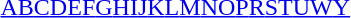<table id="toc" class="toc" summary="Class">
<tr>
<th></th>
</tr>
<tr>
<td style="text-align:center;"><a href='#'>A</a><a href='#'>B</a><a href='#'>C</a><a href='#'>D</a><a href='#'>E</a><a href='#'>F</a><a href='#'>G</a><a href='#'>H</a><a href='#'>I</a><a href='#'>J</a><a href='#'>K</a><a href='#'>L</a><a href='#'>M</a><a href='#'>N</a><a href='#'>O</a><a href='#'>P</a><a href='#'>R</a><a href='#'>S</a><a href='#'>T</a><a href='#'>U</a><a href='#'>W</a><a href='#'>Y</a></td>
</tr>
</table>
